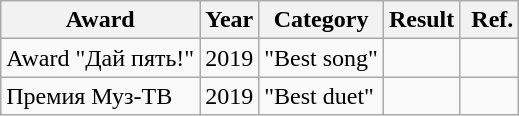<table class="wikitable">
<tr>
<th>Award</th>
<th>Year</th>
<th>Category</th>
<th>Result</th>
<th> Ref.</th>
</tr>
<tr>
<td>Award "Дай пять!"</td>
<td>2019</td>
<td>"Best song"</td>
<td></td>
<td align="center"></td>
</tr>
<tr>
<td>Премия Муз-ТВ</td>
<td>2019</td>
<td>"Best duet"</td>
<td></td>
<td align="center"></td>
</tr>
</table>
